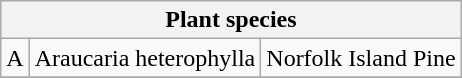<table class="wikitable" style="clear">
<tr>
<th colspan=3><strong>Plant species</strong><br></th>
</tr>
<tr>
<td>A</td>
<td>Araucaria heterophylla</td>
<td>Norfolk Island Pine</td>
</tr>
<tr>
</tr>
</table>
